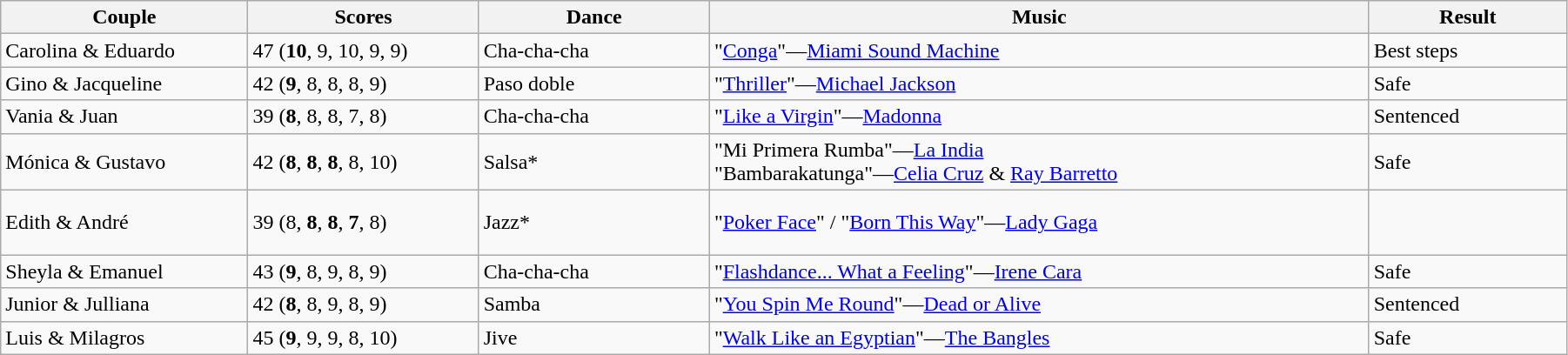<table class="wikitable sortable" style="width:95%; white-space:nowrap;">
<tr>
<th style="width:15%;">Couple<br></th>
<th style="width:14%;">Scores</th>
<th style="width:14%;">Dance</th>
<th style="width:40%;">Music</th>
<th style="width:12%;">Result</th>
</tr>
<tr>
<td>Carolina & Eduardo<br></td>
<td>47 (<strong>10</strong>, 9, 10, 9, 9)</td>
<td>Cha-cha-cha</td>
<td>"<a href='#'>Conga</a>"—<a href='#'>Miami Sound Machine</a></td>
<td>Best steps</td>
</tr>
<tr>
<td>Gino & Jacqueline<br></td>
<td>42 (<strong>9</strong>, 8, 8, 8, 9)</td>
<td>Paso doble</td>
<td>"<a href='#'>Thriller</a>"—<a href='#'>Michael Jackson</a></td>
<td>Safe</td>
</tr>
<tr>
<td>Vania & Juan<br></td>
<td>39 (<strong>8</strong>, 8, 8, 7, 8)</td>
<td>Cha-cha-cha</td>
<td>"<a href='#'>Like a Virgin</a>"—<a href='#'>Madonna</a></td>
<td>Sentenced</td>
</tr>
<tr>
<td>Mónica & Gustavo</td>
<td>42 (<strong>8</strong>, <strong>8</strong>, <strong>8</strong>, 8, 10)</td>
<td>Salsa*</td>
<td>"Mi Primera Rumba"—<a href='#'>La India</a><br>"Bambarakatunga"—<a href='#'>Celia Cruz</a> & <a href='#'>Ray Barretto</a></td>
<td>Safe</td>
</tr>
<tr style="height:50px">
<td>Edith & André</td>
<td>39 (8, <strong>8</strong>, <strong>8</strong>, <strong>7</strong>, 8)</td>
<td>Jazz*</td>
<td>"<a href='#'>Poker Face</a>" / "<a href='#'>Born This Way</a>"—<a href='#'>Lady Gaga</a></td>
<td></td>
</tr>
<tr>
<td>Sheyla & Emanuel<br></td>
<td>43 (<strong>9</strong>, 8, 9, 8, 9)</td>
<td>Cha-cha-cha</td>
<td>"<a href='#'>Flashdance... What a Feeling</a>"—<a href='#'>Irene Cara</a></td>
<td>Safe</td>
</tr>
<tr>
<td>Junior & Julliana<br></td>
<td>42 (<strong>8</strong>, 8, 9, 8, 9)</td>
<td>Samba</td>
<td>"<a href='#'>You Spin Me Round</a>"—<a href='#'>Dead or Alive</a></td>
<td>Sentenced</td>
</tr>
<tr>
<td>Luis & Milagros<br></td>
<td>45 (<strong>9</strong>, 9, 9, 8, 10)</td>
<td>Jive</td>
<td>"<a href='#'>Walk Like an Egyptian</a>"—<a href='#'>The Bangles</a></td>
<td>Safe</td>
</tr>
</table>
